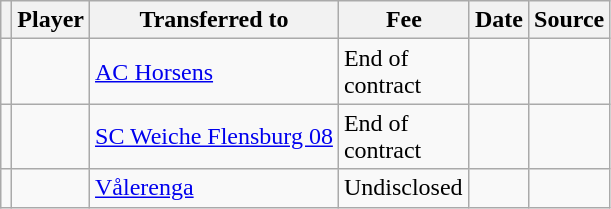<table class="wikitable plainrowheaders sortable">
<tr>
<th></th>
<th scope="col">Player</th>
<th>Transferred to</th>
<th style="width: 80px;">Fee</th>
<th scope="col">Date</th>
<th scope="col">Source</th>
</tr>
<tr>
<td align="center"></td>
<td> </td>
<td> <a href='#'>AC Horsens</a></td>
<td>End of contract</td>
<td></td>
<td></td>
</tr>
<tr>
<td align="center"></td>
<td> </td>
<td> <a href='#'>SC Weiche Flensburg 08</a></td>
<td>End of contract</td>
<td></td>
<td></td>
</tr>
<tr>
<td align="center"></td>
<td> </td>
<td> <a href='#'>Vålerenga</a></td>
<td>Undisclosed</td>
<td></td>
<td></td>
</tr>
</table>
